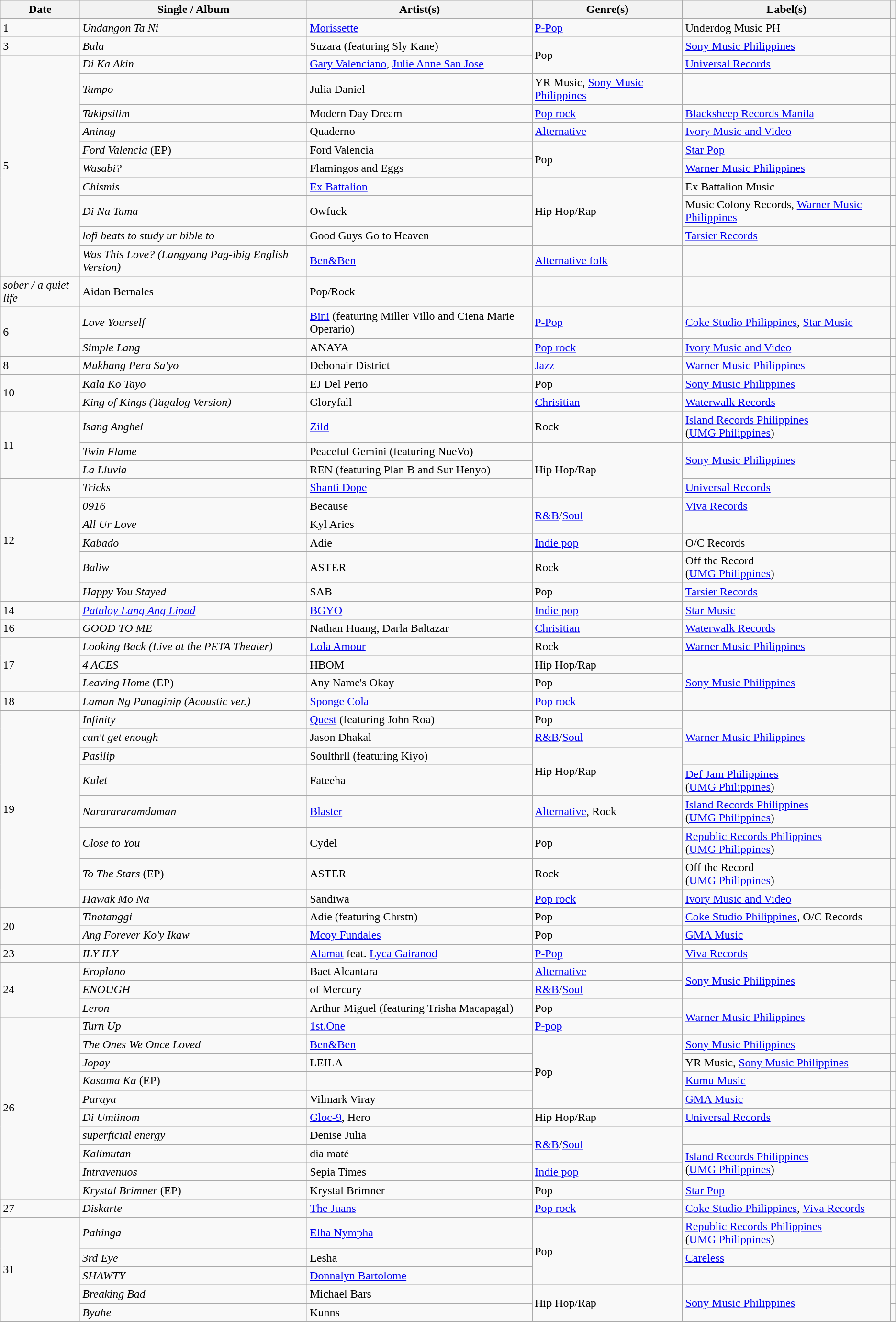<table class="wikitable">
<tr>
<th>Date</th>
<th>Single / Album</th>
<th>Artist(s)</th>
<th>Genre(s)</th>
<th>Label(s)</th>
<th></th>
</tr>
<tr>
<td>1</td>
<td><em>Undangon Ta Ni</em></td>
<td><a href='#'>Morissette</a></td>
<td><a href='#'>P-Pop</a></td>
<td>Underdog Music PH</td>
<td></td>
</tr>
<tr>
<td>3</td>
<td><em>Bula</em></td>
<td>Suzara (featuring Sly Kane)</td>
<td rowspan="3">Pop</td>
<td><a href='#'>Sony Music Philippines</a></td>
<td></td>
</tr>
<tr>
<td rowspan="11">5</td>
<td><em>Di Ka Akin</em></td>
<td><a href='#'>Gary Valenciano</a>, <a href='#'>Julie Anne San Jose</a></td>
<td><a href='#'>Universal Records</a></td>
<td></td>
</tr>
<tr>
</tr>
<tr>
<td><em>Tampo</em></td>
<td>Julia Daniel</td>
<td>YR Music, <a href='#'>Sony Music Philippines</a></td>
<td></td>
</tr>
<tr>
<td><em>Takipsilim</em></td>
<td>Modern Day Dream</td>
<td><a href='#'>Pop rock</a></td>
<td><a href='#'>Blacksheep Records Manila</a></td>
<td></td>
</tr>
<tr>
<td><em>Aninag</em></td>
<td>Quaderno</td>
<td><a href='#'>Alternative</a></td>
<td><a href='#'>Ivory Music and Video</a></td>
<td></td>
</tr>
<tr>
<td><em>Ford Valencia</em> (EP)</td>
<td>Ford Valencia</td>
<td rowspan="2">Pop</td>
<td><a href='#'>Star Pop</a></td>
<td></td>
</tr>
<tr>
<td><em>Wasabi?</em></td>
<td>Flamingos and Eggs</td>
<td><a href='#'>Warner Music Philippines</a></td>
<td></td>
</tr>
<tr>
<td><em>Chismis</em></td>
<td><a href='#'>Ex Battalion</a></td>
<td rowspan="3">Hip Hop/Rap</td>
<td>Ex Battalion Music</td>
<td></td>
</tr>
<tr>
<td><em>Di Na Tama</em></td>
<td>Owfuck</td>
<td>Music Colony Records, <a href='#'>Warner Music Philippines</a></td>
<td></td>
</tr>
<tr>
<td><em>lofi beats to study ur bible to</em></td>
<td>Good Guys Go to Heaven</td>
<td><a href='#'>Tarsier Records</a></td>
<td></td>
</tr>
<tr>
<td><em>Was This Love? (Langyang Pag-ibig English Version)</em></td>
<td><a href='#'>Ben&Ben</a></td>
<td><a href='#'>Alternative folk</a></td>
<td></td>
<td></td>
</tr>
<tr>
<td><em>sober / a quiet life</em></td>
<td>Aidan Bernales</td>
<td>Pop/Rock</td>
<td></td>
<td></td>
</tr>
<tr>
<td rowspan="2">6</td>
<td><em>Love Yourself</em></td>
<td><a href='#'>Bini</a> (featuring Miller Villo and Ciena Marie Operario)</td>
<td><a href='#'>P-Pop</a></td>
<td><a href='#'>Coke Studio Philippines</a>, <a href='#'>Star Music</a></td>
<td></td>
</tr>
<tr>
<td><em>Simple Lang</em></td>
<td>ANAYA</td>
<td><a href='#'>Pop rock</a></td>
<td><a href='#'>Ivory Music and Video</a></td>
<td></td>
</tr>
<tr>
<td>8</td>
<td><em>Mukhang Pera Sa'yo</em></td>
<td>Debonair District</td>
<td><a href='#'>Jazz</a></td>
<td><a href='#'>Warner Music Philippines</a></td>
<td></td>
</tr>
<tr>
<td rowspan="2">10</td>
<td><em>Kala Ko Tayo</em></td>
<td>EJ Del Perio</td>
<td>Pop</td>
<td><a href='#'>Sony Music Philippines</a></td>
<td></td>
</tr>
<tr>
<td><em>King of Kings (Tagalog Version)</em></td>
<td>Gloryfall</td>
<td><a href='#'>Chrisitian</a></td>
<td><a href='#'>Waterwalk Records</a></td>
<td></td>
</tr>
<tr>
<td rowspan="3">11</td>
<td><em>Isang Anghel</em></td>
<td><a href='#'>Zild</a></td>
<td>Rock</td>
<td><a href='#'>Island Records Philippines</a><br>(<a href='#'>UMG Philippines</a>)</td>
<td></td>
</tr>
<tr>
<td><em>Twin Flame</em></td>
<td>Peaceful Gemini (featuring NueVo)</td>
<td rowspan="3">Hip Hop/Rap</td>
<td rowspan="2"><a href='#'>Sony Music Philippines</a></td>
<td></td>
</tr>
<tr>
<td><em>La Lluvia</em></td>
<td>REN (featuring Plan B and Sur Henyo)</td>
<td></td>
</tr>
<tr>
<td rowspan="6">12</td>
<td><em>Tricks</em></td>
<td><a href='#'>Shanti Dope</a></td>
<td><a href='#'>Universal Records</a></td>
<td></td>
</tr>
<tr>
<td><em>0916</em></td>
<td>Because</td>
<td rowspan="2"><a href='#'>R&B</a>/<a href='#'>Soul</a></td>
<td><a href='#'>Viva Records</a></td>
<td></td>
</tr>
<tr>
<td><em>All Ur Love</em></td>
<td>Kyl Aries</td>
<td></td>
<td></td>
</tr>
<tr>
<td><em>Kabado</em></td>
<td>Adie</td>
<td><a href='#'>Indie pop</a></td>
<td>O/C Records</td>
<td></td>
</tr>
<tr>
<td><em>Baliw</em></td>
<td>ASTER</td>
<td>Rock</td>
<td>Off the Record<br>(<a href='#'>UMG Philippines</a>)</td>
<td></td>
</tr>
<tr>
<td><em>Happy You Stayed</em></td>
<td>SAB</td>
<td>Pop</td>
<td><a href='#'>Tarsier Records</a></td>
<td></td>
</tr>
<tr>
<td>14</td>
<td><em><a href='#'>Patuloy Lang Ang Lipad</a></em></td>
<td><a href='#'>BGYO</a></td>
<td><a href='#'>Indie pop</a></td>
<td><a href='#'>Star Music</a></td>
<td></td>
</tr>
<tr>
<td>16</td>
<td><em>GOOD TO ME</em></td>
<td>Nathan Huang, Darla Baltazar</td>
<td><a href='#'>Chrisitian</a></td>
<td><a href='#'>Waterwalk Records</a></td>
<td></td>
</tr>
<tr>
<td rowspan="3">17</td>
<td><em>Looking Back (Live at the PETA Theater)</em></td>
<td><a href='#'>Lola Amour</a></td>
<td>Rock</td>
<td><a href='#'>Warner Music Philippines</a></td>
<td></td>
</tr>
<tr>
<td><em>4 ACES</em></td>
<td>HBOM</td>
<td>Hip Hop/Rap</td>
<td rowspan="3"><a href='#'>Sony Music Philippines</a></td>
<td></td>
</tr>
<tr>
<td><em>Leaving Home</em> (EP)</td>
<td>Any Name's Okay</td>
<td>Pop</td>
<td></td>
</tr>
<tr>
<td>18</td>
<td><em>Laman Ng Panaginip (Acoustic ver.)</em></td>
<td><a href='#'>Sponge Cola</a></td>
<td><a href='#'>Pop rock</a></td>
<td></td>
</tr>
<tr>
<td rowspan="8">19</td>
<td><em>Infinity</em></td>
<td><a href='#'>Quest</a> (featuring John Roa)</td>
<td>Pop</td>
<td rowspan="3"><a href='#'>Warner Music Philippines</a></td>
<td></td>
</tr>
<tr>
<td><em>can't get enough</em></td>
<td>Jason Dhakal</td>
<td><a href='#'>R&B</a>/<a href='#'>Soul</a></td>
<td></td>
</tr>
<tr>
<td><em>Pasilip</em></td>
<td>Soulthrll (featuring Kiyo)</td>
<td rowspan="2">Hip Hop/Rap</td>
<td></td>
</tr>
<tr>
<td><em>Kulet</em></td>
<td>Fateeha</td>
<td><a href='#'>Def Jam Philippines</a><br>(<a href='#'>UMG Philippines</a>)</td>
<td></td>
</tr>
<tr>
<td><em>Nararararamdaman</em></td>
<td><a href='#'>Blaster</a></td>
<td><a href='#'>Alternative</a>, Rock</td>
<td><a href='#'>Island Records Philippines</a><br>(<a href='#'>UMG Philippines</a>)</td>
<td></td>
</tr>
<tr>
<td><em>Close to You</em></td>
<td>Cydel</td>
<td>Pop</td>
<td><a href='#'>Republic Records Philippines</a><br>(<a href='#'>UMG Philippines</a>)</td>
<td></td>
</tr>
<tr>
<td><em>To The Stars</em> (EP)</td>
<td>ASTER</td>
<td>Rock</td>
<td>Off the Record<br>(<a href='#'>UMG Philippines</a>)</td>
<td></td>
</tr>
<tr>
<td><em>Hawak Mo Na</em></td>
<td>Sandiwa</td>
<td><a href='#'>Pop rock</a></td>
<td><a href='#'>Ivory Music and Video</a></td>
<td></td>
</tr>
<tr>
<td rowspan="2">20</td>
<td><em>Tinatanggi</em></td>
<td>Adie (featuring Chrstn)</td>
<td>Pop</td>
<td><a href='#'>Coke Studio Philippines</a>, O/C Records</td>
<td></td>
</tr>
<tr>
<td><em>Ang Forever Ko'y Ikaw</em></td>
<td><a href='#'>Mcoy Fundales</a></td>
<td>Pop</td>
<td><a href='#'>GMA Music</a></td>
<td></td>
</tr>
<tr>
<td>23</td>
<td><em>ILY ILY</em></td>
<td><a href='#'>Alamat</a> feat. <a href='#'>Lyca Gairanod</a></td>
<td><a href='#'>P-Pop</a></td>
<td><a href='#'>Viva Records</a></td>
<td></td>
</tr>
<tr>
<td rowspan="3">24</td>
<td><em>Eroplano</em></td>
<td>Baet Alcantara</td>
<td><a href='#'>Alternative</a></td>
<td rowspan="2"><a href='#'>Sony Music Philippines</a></td>
<td></td>
</tr>
<tr>
<td><em>ENOUGH</em></td>
<td>of Mercury</td>
<td><a href='#'>R&B</a>/<a href='#'>Soul</a></td>
<td></td>
</tr>
<tr>
<td><em>Leron</em></td>
<td>Arthur Miguel (featuring Trisha Macapagal)</td>
<td>Pop</td>
<td rowspan="2"><a href='#'>Warner Music Philippines</a></td>
<td></td>
</tr>
<tr>
<td rowspan="10">26</td>
<td><em>Turn Up</em></td>
<td><a href='#'>1st.One</a></td>
<td><a href='#'>P-pop</a></td>
<td></td>
</tr>
<tr>
<td><em>The Ones We Once Loved</em></td>
<td><a href='#'>Ben&Ben</a></td>
<td rowspan="4">Pop</td>
<td><a href='#'>Sony Music Philippines</a></td>
<td></td>
</tr>
<tr>
<td><em>Jopay</em></td>
<td>LEILA</td>
<td>YR Music, <a href='#'>Sony Music Philippines</a></td>
<td></td>
</tr>
<tr>
<td><em>Kasama Ka</em> (EP)</td>
<td></td>
<td><a href='#'>Kumu Music</a></td>
<td></td>
</tr>
<tr>
<td><em>Paraya</em></td>
<td>Vilmark Viray</td>
<td><a href='#'>GMA Music</a></td>
<td></td>
</tr>
<tr>
<td><em>Di Umiinom</em></td>
<td><a href='#'>Gloc-9</a>, Hero</td>
<td>Hip Hop/Rap</td>
<td><a href='#'>Universal Records</a></td>
<td></td>
</tr>
<tr>
<td><em>superficial energy</em></td>
<td>Denise Julia</td>
<td rowspan="2"><a href='#'>R&B</a>/<a href='#'>Soul</a></td>
<td></td>
<td></td>
</tr>
<tr>
<td><em>Kalimutan</em></td>
<td>dia maté</td>
<td rowspan="2"><a href='#'>Island Records Philippines</a><br>(<a href='#'>UMG Philippines</a>)</td>
<td></td>
</tr>
<tr>
<td><em>Intravenuos</em></td>
<td>Sepia Times</td>
<td><a href='#'>Indie pop</a></td>
<td></td>
</tr>
<tr>
<td><em>Krystal Brimner</em> (EP)</td>
<td>Krystal Brimner</td>
<td>Pop</td>
<td><a href='#'>Star Pop</a></td>
<td></td>
</tr>
<tr>
<td>27</td>
<td><em>Diskarte</em></td>
<td><a href='#'>The Juans</a></td>
<td><a href='#'>Pop rock</a></td>
<td><a href='#'>Coke Studio Philippines</a>, <a href='#'>Viva Records</a></td>
<td></td>
</tr>
<tr>
<td rowspan="5">31</td>
<td><em>Pahinga</em></td>
<td><a href='#'>Elha Nympha</a></td>
<td rowspan="3">Pop</td>
<td><a href='#'>Republic Records Philippines</a><br>(<a href='#'>UMG Philippines</a>)</td>
<td></td>
</tr>
<tr>
<td><em>3rd Eye</em></td>
<td>Lesha</td>
<td><a href='#'>Careless</a></td>
<td></td>
</tr>
<tr>
<td><em>SHAWTY</em></td>
<td><a href='#'>Donnalyn Bartolome</a></td>
<td></td>
<td></td>
</tr>
<tr>
<td><em>Breaking Bad</em></td>
<td>Michael Bars</td>
<td rowspan="2">Hip Hop/Rap</td>
<td rowspan="2"><a href='#'>Sony Music Philippines</a></td>
<td></td>
</tr>
<tr>
<td><em>Byahe</em></td>
<td>Kunns</td>
<td></td>
</tr>
</table>
